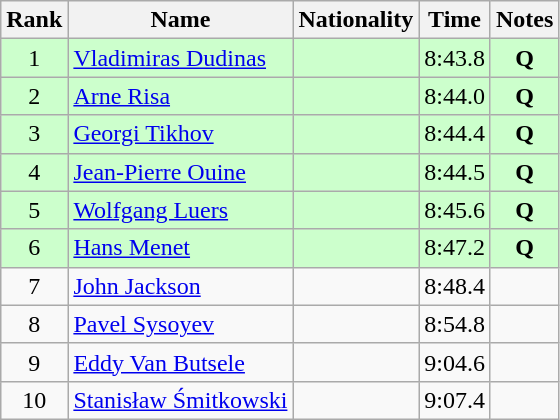<table class="wikitable sortable" style="text-align:center">
<tr>
<th>Rank</th>
<th>Name</th>
<th>Nationality</th>
<th>Time</th>
<th>Notes</th>
</tr>
<tr bgcolor=ccffcc>
<td>1</td>
<td align=left><a href='#'>Vladimiras Dudinas</a></td>
<td align=left></td>
<td>8:43.8</td>
<td><strong>Q</strong></td>
</tr>
<tr bgcolor=ccffcc>
<td>2</td>
<td align=left><a href='#'>Arne Risa</a></td>
<td align=left></td>
<td>8:44.0</td>
<td><strong>Q</strong></td>
</tr>
<tr bgcolor=ccffcc>
<td>3</td>
<td align=left><a href='#'>Georgi Tikhov</a></td>
<td align=left></td>
<td>8:44.4</td>
<td><strong>Q</strong></td>
</tr>
<tr bgcolor=ccffcc>
<td>4</td>
<td align=left><a href='#'>Jean-Pierre Ouine</a></td>
<td align=left></td>
<td>8:44.5</td>
<td><strong>Q</strong></td>
</tr>
<tr bgcolor=ccffcc>
<td>5</td>
<td align=left><a href='#'>Wolfgang Luers</a></td>
<td align=left></td>
<td>8:45.6</td>
<td><strong>Q</strong></td>
</tr>
<tr bgcolor=ccffcc>
<td>6</td>
<td align=left><a href='#'>Hans Menet</a></td>
<td align=left></td>
<td>8:47.2</td>
<td><strong>Q</strong></td>
</tr>
<tr>
<td>7</td>
<td align=left><a href='#'>John Jackson</a></td>
<td align=left></td>
<td>8:48.4</td>
<td></td>
</tr>
<tr>
<td>8</td>
<td align=left><a href='#'>Pavel Sysoyev</a></td>
<td align=left></td>
<td>8:54.8</td>
<td></td>
</tr>
<tr>
<td>9</td>
<td align=left><a href='#'>Eddy Van Butsele</a></td>
<td align=left></td>
<td>9:04.6</td>
<td></td>
</tr>
<tr>
<td>10</td>
<td align=left><a href='#'>Stanisław Śmitkowski</a></td>
<td align=left></td>
<td>9:07.4</td>
<td></td>
</tr>
</table>
